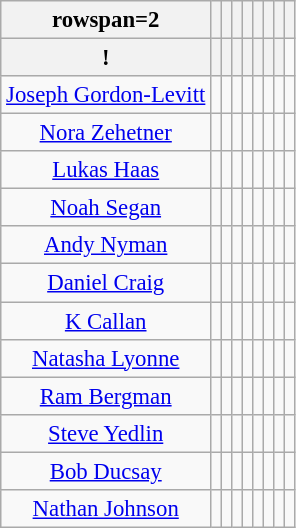<table class="wikitable" style="text-align:center;font-size:95%;vertical-align:bottom;">
<tr>
<th>rowspan=2 </th>
<th></th>
<th></th>
<th></th>
<th></th>
<th></th>
<th></th>
<th></th>
<th></th>
</tr>
<tr>
<th>! </th>
<th></th>
<th></th>
<th></th>
<th></th>
<th></th>
<th></th>
<th></th>
</tr>
<tr>
<td><a href='#'>Joseph Gordon-Levitt</a></td>
<td></td>
<td></td>
<td></td>
<td></td>
<td></td>
<td></td>
<td></td>
<td></td>
</tr>
<tr>
<td><a href='#'>Nora Zehetner</a></td>
<td></td>
<td></td>
<td></td>
<td></td>
<td></td>
<td></td>
<td></td>
<td></td>
</tr>
<tr>
<td><a href='#'>Lukas Haas</a></td>
<td></td>
<td></td>
<td></td>
<td></td>
<td></td>
<td></td>
<td></td>
<td></td>
</tr>
<tr>
<td><a href='#'>Noah Segan</a></td>
<td></td>
<td></td>
<td></td>
<td></td>
<td></td>
<td></td>
<td></td>
<td></td>
</tr>
<tr>
<td><a href='#'>Andy Nyman</a></td>
<td></td>
<td></td>
<td></td>
<td></td>
<td></td>
<td></td>
<td></td>
<td></td>
</tr>
<tr>
<td><a href='#'>Daniel Craig</a></td>
<td></td>
<td></td>
<td></td>
<td></td>
<td></td>
<td></td>
<td></td>
<td></td>
</tr>
<tr>
<td><a href='#'>K Callan</a></td>
<td></td>
<td></td>
<td></td>
<td></td>
<td></td>
<td></td>
<td></td>
<td></td>
</tr>
<tr>
<td><a href='#'>Natasha Lyonne</a></td>
<td></td>
<td></td>
<td></td>
<td></td>
<td></td>
<td></td>
<td></td>
<td></td>
</tr>
<tr>
<td><a href='#'>Ram Bergman</a><br></td>
<td></td>
<td></td>
<td></td>
<td></td>
<td></td>
<td></td>
<td></td>
<td></td>
</tr>
<tr>
<td><a href='#'>Steve Yedlin</a><br></td>
<td></td>
<td></td>
<td></td>
<td></td>
<td></td>
<td></td>
<td></td>
<td></td>
</tr>
<tr>
<td><a href='#'>Bob Ducsay</a><br></td>
<td></td>
<td></td>
<td></td>
<td></td>
<td></td>
<td></td>
<td></td>
<td></td>
</tr>
<tr>
<td><a href='#'>Nathan Johnson</a><br></td>
<td></td>
<td></td>
<td></td>
<td></td>
<td></td>
<td></td>
<td></td>
<td></td>
</tr>
</table>
